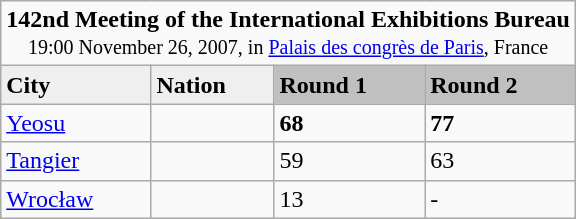<table class="wikitable" style="width:auto">
<tr>
<td colspan="6" style="text-align:center;"><strong>142nd Meeting of the International Exhibitions Bureau</strong><br><small>19:00 November 26, 2007, in <a href='#'>Palais des congrès de Paris</a>, France</small></td>
</tr>
<tr style="background:#efefef;">
<td><strong>City</strong></td>
<td><strong>Nation</strong></td>
<td style="background:silver;"><strong>Round 1</strong></td>
<td style="background:silver;"><strong>Round 2</strong></td>
</tr>
<tr>
<td><a href='#'>Yeosu</a></td>
<td></td>
<td><strong>68</strong></td>
<td><strong>77</strong></td>
</tr>
<tr>
<td><a href='#'>Tangier</a></td>
<td></td>
<td>59</td>
<td>63</td>
</tr>
<tr>
<td><a href='#'>Wrocław</a></td>
<td></td>
<td>13</td>
<td>-</td>
</tr>
</table>
